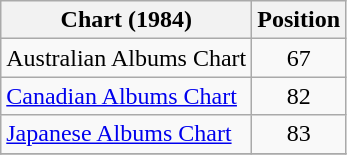<table class="wikitable sortable" style="text-align:center;">
<tr>
<th>Chart (1984)</th>
<th>Position</th>
</tr>
<tr>
<td align="left">Australian Albums Chart</td>
<td>67</td>
</tr>
<tr>
<td align="left"><a href='#'>Canadian Albums Chart</a></td>
<td>82</td>
</tr>
<tr>
<td align="left"><a href='#'>Japanese Albums Chart</a></td>
<td>83</td>
</tr>
<tr>
</tr>
</table>
